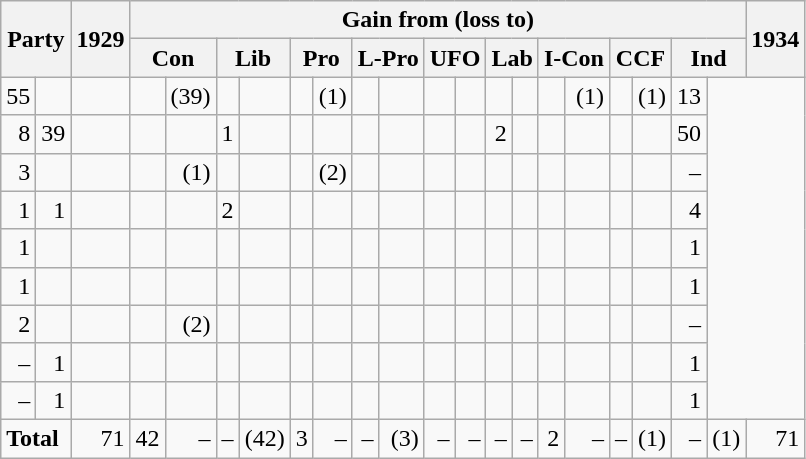<table class="wikitable" style="text-align:right">
<tr>
<th rowspan="2" colspan="2">Party</th>
<th rowspan="2" style="width:1em;">1929</th>
<th colspan="18">Gain from (loss to)</th>
<th rowspan="2" style="width:1em;">1934</th>
</tr>
<tr>
<th colspan="2">Con</th>
<th colspan="2">Lib</th>
<th colspan="2">Pro</th>
<th colspan="2">L-Pro</th>
<th colspan="2">UFO</th>
<th colspan="2">Lab</th>
<th colspan="2">I-Con</th>
<th colspan="2">CCF</th>
<th colspan="2">Ind</th>
</tr>
<tr>
<td>55</td>
<td></td>
<td></td>
<td></td>
<td>(39)</td>
<td></td>
<td></td>
<td></td>
<td>(1)</td>
<td></td>
<td></td>
<td></td>
<td></td>
<td></td>
<td></td>
<td></td>
<td>(1)</td>
<td></td>
<td>(1)</td>
<td>13</td>
</tr>
<tr>
<td>8</td>
<td>39</td>
<td></td>
<td></td>
<td></td>
<td>1</td>
<td></td>
<td></td>
<td></td>
<td></td>
<td></td>
<td></td>
<td></td>
<td>2</td>
<td></td>
<td></td>
<td></td>
<td></td>
<td></td>
<td>50</td>
</tr>
<tr>
<td>3</td>
<td></td>
<td></td>
<td></td>
<td>(1)</td>
<td></td>
<td></td>
<td></td>
<td>(2)</td>
<td></td>
<td></td>
<td></td>
<td></td>
<td></td>
<td></td>
<td></td>
<td></td>
<td></td>
<td></td>
<td>–</td>
</tr>
<tr>
<td>1</td>
<td>1</td>
<td></td>
<td></td>
<td></td>
<td>2</td>
<td></td>
<td></td>
<td></td>
<td></td>
<td></td>
<td></td>
<td></td>
<td></td>
<td></td>
<td></td>
<td></td>
<td></td>
<td></td>
<td>4</td>
</tr>
<tr>
<td>1</td>
<td></td>
<td></td>
<td></td>
<td></td>
<td></td>
<td></td>
<td></td>
<td></td>
<td></td>
<td></td>
<td></td>
<td></td>
<td></td>
<td></td>
<td></td>
<td></td>
<td></td>
<td></td>
<td>1</td>
</tr>
<tr>
<td>1</td>
<td></td>
<td></td>
<td></td>
<td></td>
<td></td>
<td></td>
<td></td>
<td></td>
<td></td>
<td></td>
<td></td>
<td></td>
<td></td>
<td></td>
<td></td>
<td></td>
<td></td>
<td></td>
<td>1</td>
</tr>
<tr>
<td>2</td>
<td></td>
<td></td>
<td></td>
<td>(2)</td>
<td></td>
<td></td>
<td></td>
<td></td>
<td></td>
<td></td>
<td></td>
<td></td>
<td></td>
<td></td>
<td></td>
<td></td>
<td></td>
<td></td>
<td>–</td>
</tr>
<tr>
<td>–</td>
<td>1</td>
<td></td>
<td></td>
<td></td>
<td></td>
<td></td>
<td></td>
<td></td>
<td></td>
<td></td>
<td></td>
<td></td>
<td></td>
<td></td>
<td></td>
<td></td>
<td></td>
<td></td>
<td>1</td>
</tr>
<tr>
<td>–</td>
<td>1</td>
<td></td>
<td></td>
<td></td>
<td></td>
<td></td>
<td></td>
<td></td>
<td></td>
<td></td>
<td></td>
<td></td>
<td></td>
<td></td>
<td></td>
<td></td>
<td></td>
<td></td>
<td>1</td>
</tr>
<tr>
<td colspan="2" style="text-align:left;"><strong>Total</strong></td>
<td>71</td>
<td>42</td>
<td>–</td>
<td>–</td>
<td>(42)</td>
<td>3</td>
<td>–</td>
<td>–</td>
<td>(3)</td>
<td>–</td>
<td>–</td>
<td>–</td>
<td>–</td>
<td>2</td>
<td>–</td>
<td>–</td>
<td>(1)</td>
<td>–</td>
<td>(1)</td>
<td>71</td>
</tr>
</table>
